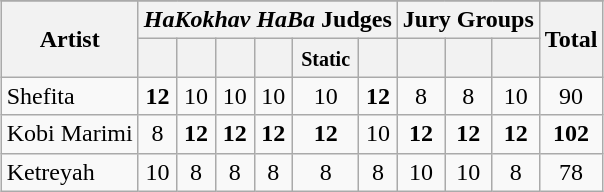<table class="sortable wikitable" style="margin: 1em auto 1em auto; text-align:center; font-size:100%;">
<tr>
</tr>
<tr>
<th rowspan="2">Artist</th>
<th colspan="6"><em>HaKokhav HaBa</em> Judges</th>
<th colspan="3">Jury Groups</th>
<th rowspan="2">Total</th>
</tr>
<tr>
<th><small></small></th>
<th><small></small></th>
<th><small></small></th>
<th><small></small></th>
<th><small>Static</small></th>
<th><small></small></th>
<th><small></small></th>
<th><small></small></th>
<th><small></small></th>
</tr>
<tr>
<td align="left">Shefita</td>
<td><strong>12</strong></td>
<td>10</td>
<td>10</td>
<td>10</td>
<td>10</td>
<td><strong>12</strong></td>
<td>8</td>
<td>8</td>
<td>10</td>
<td>90</td>
</tr>
<tr>
<td align="left">Kobi Marimi</td>
<td>8</td>
<td><strong>12</strong></td>
<td><strong>12</strong></td>
<td><strong>12</strong></td>
<td><strong>12</strong></td>
<td>10</td>
<td><strong>12</strong></td>
<td><strong>12</strong></td>
<td><strong>12</strong></td>
<td><strong>102</strong></td>
</tr>
<tr>
<td align="left">Ketreyah</td>
<td>10</td>
<td>8</td>
<td>8</td>
<td>8</td>
<td>8</td>
<td>8</td>
<td>10</td>
<td>10</td>
<td>8</td>
<td>78</td>
</tr>
</table>
